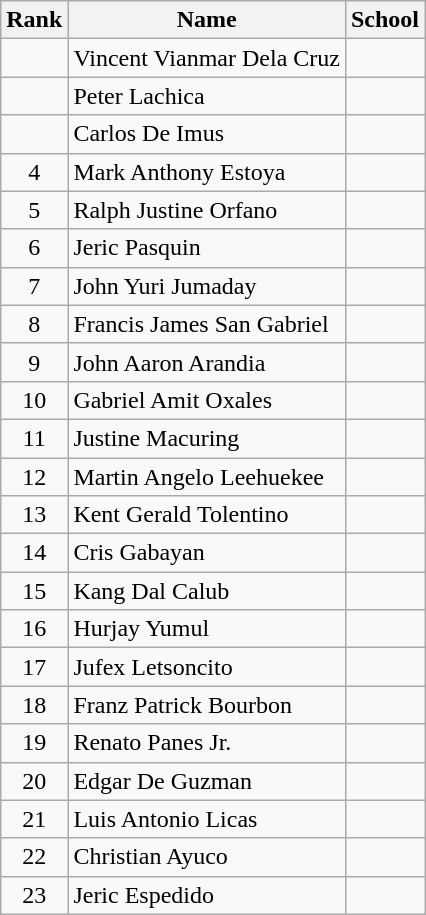<table class="wikitable sortable" style="text-align:center">
<tr>
<th>Rank</th>
<th>Name</th>
<th>School</th>
</tr>
<tr>
<td></td>
<td align=left>Vincent Vianmar Dela Cruz</td>
<td align=left></td>
</tr>
<tr>
<td></td>
<td align=left>Peter Lachica</td>
<td align=left></td>
</tr>
<tr>
<td></td>
<td align=left>Carlos De Imus</td>
<td align=left></td>
</tr>
<tr>
<td>4</td>
<td align=left>Mark Anthony Estoya</td>
<td align=left></td>
</tr>
<tr>
<td>5</td>
<td align=left>Ralph Justine Orfano</td>
<td align=left></td>
</tr>
<tr>
<td>6</td>
<td align=left>Jeric Pasquin</td>
<td align=left></td>
</tr>
<tr>
<td>7</td>
<td align=left>John Yuri Jumaday</td>
<td align=left></td>
</tr>
<tr>
<td>8</td>
<td align=left>Francis James San Gabriel</td>
<td align=left></td>
</tr>
<tr>
<td>9</td>
<td align=left>John Aaron Arandia</td>
<td align=left></td>
</tr>
<tr>
<td>10</td>
<td align=left>Gabriel Amit Oxales</td>
<td align=left></td>
</tr>
<tr>
<td>11</td>
<td align=left>Justine Macuring</td>
<td align=left></td>
</tr>
<tr>
<td>12</td>
<td align=left>Martin Angelo Leehuekee</td>
<td align=left></td>
</tr>
<tr>
<td>13</td>
<td align=left>Kent Gerald Tolentino</td>
<td align=left></td>
</tr>
<tr>
<td>14</td>
<td align=left>Cris Gabayan</td>
<td align=left></td>
</tr>
<tr>
<td>15</td>
<td align=left>Kang Dal Calub</td>
<td align=left></td>
</tr>
<tr>
<td>16</td>
<td align=left>Hurjay Yumul</td>
<td></td>
</tr>
<tr>
<td>17</td>
<td align=left>Jufex Letsoncito</td>
<td align=left></td>
</tr>
<tr>
<td>18</td>
<td align=left>Franz Patrick Bourbon</td>
<td align=left></td>
</tr>
<tr>
<td>19</td>
<td align=left>Renato Panes Jr.</td>
<td align=left></td>
</tr>
<tr>
<td>20</td>
<td align=left>Edgar De Guzman</td>
<td align=left></td>
</tr>
<tr>
<td>21</td>
<td align=left>Luis Antonio Licas</td>
<td align=left></td>
</tr>
<tr>
<td>22</td>
<td align=left>Christian Ayuco</td>
<td></td>
</tr>
<tr>
<td>23</td>
<td align=left>Jeric Espedido</td>
<td></td>
</tr>
</table>
